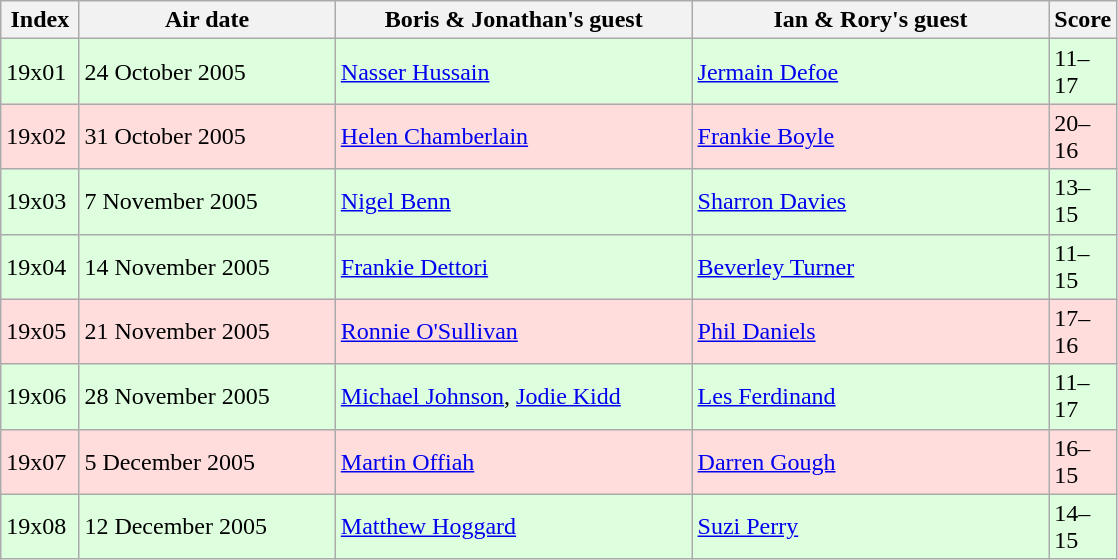<table class="wikitable" style="width:745px;">
<tr>
<th style="width:7%;">Index</th>
<th style="width:23%;">Air date</th>
<th style="width:32%;">Boris & Jonathan's guest</th>
<th style="width:32%;">Ian & Rory's guest</th>
<th style="width:7%;">Score</th>
</tr>
<tr style="background:#dfd;">
<td>19x01</td>
<td>24 October 2005</td>
<td><a href='#'>Nasser Hussain</a></td>
<td><a href='#'>Jermain Defoe</a></td>
<td>11–17</td>
</tr>
<tr style="background:#fdd;">
<td>19x02</td>
<td>31 October 2005</td>
<td><a href='#'>Helen Chamberlain</a></td>
<td><a href='#'>Frankie Boyle</a></td>
<td>20–16</td>
</tr>
<tr style="background:#dfd;">
<td>19x03</td>
<td>7 November 2005</td>
<td><a href='#'>Nigel Benn</a></td>
<td><a href='#'>Sharron Davies</a></td>
<td>13–15</td>
</tr>
<tr style="background:#dfd;">
<td>19x04</td>
<td>14 November 2005</td>
<td><a href='#'>Frankie Dettori</a></td>
<td><a href='#'>Beverley Turner</a></td>
<td>11–15</td>
</tr>
<tr style="background:#fdd;">
<td>19x05</td>
<td>21 November 2005</td>
<td><a href='#'>Ronnie O'Sullivan</a></td>
<td><a href='#'>Phil Daniels</a></td>
<td>17–16</td>
</tr>
<tr style="background:#dfd;">
<td>19x06</td>
<td>28 November 2005</td>
<td><a href='#'>Michael Johnson</a>, <a href='#'>Jodie Kidd</a></td>
<td><a href='#'>Les Ferdinand</a></td>
<td>11–17</td>
</tr>
<tr style="background:#fdd;">
<td>19x07</td>
<td>5 December 2005</td>
<td><a href='#'>Martin Offiah</a></td>
<td><a href='#'>Darren Gough</a></td>
<td>16–15</td>
</tr>
<tr style="background:#dfd;">
<td>19x08</td>
<td>12 December 2005</td>
<td><a href='#'>Matthew Hoggard</a></td>
<td><a href='#'>Suzi Perry</a></td>
<td>14–15</td>
</tr>
</table>
